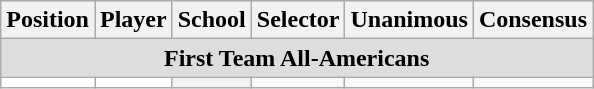<table class="wikitable" border="0">
<tr>
<th>Position</th>
<th>Player</th>
<th>School</th>
<th>Selector</th>
<th>Unanimous</th>
<th>Consensus</th>
</tr>
<tr>
<td colspan="6" style="text-align:center; background:#ddd;"><strong>First Team All-Americans</strong></td>
</tr>
<tr style="text-align:center;">
<td style="background:white"></td>
<td style="background:white"></td>
<th></th>
<td></td>
<td></td>
<td></td>
</tr>
</table>
